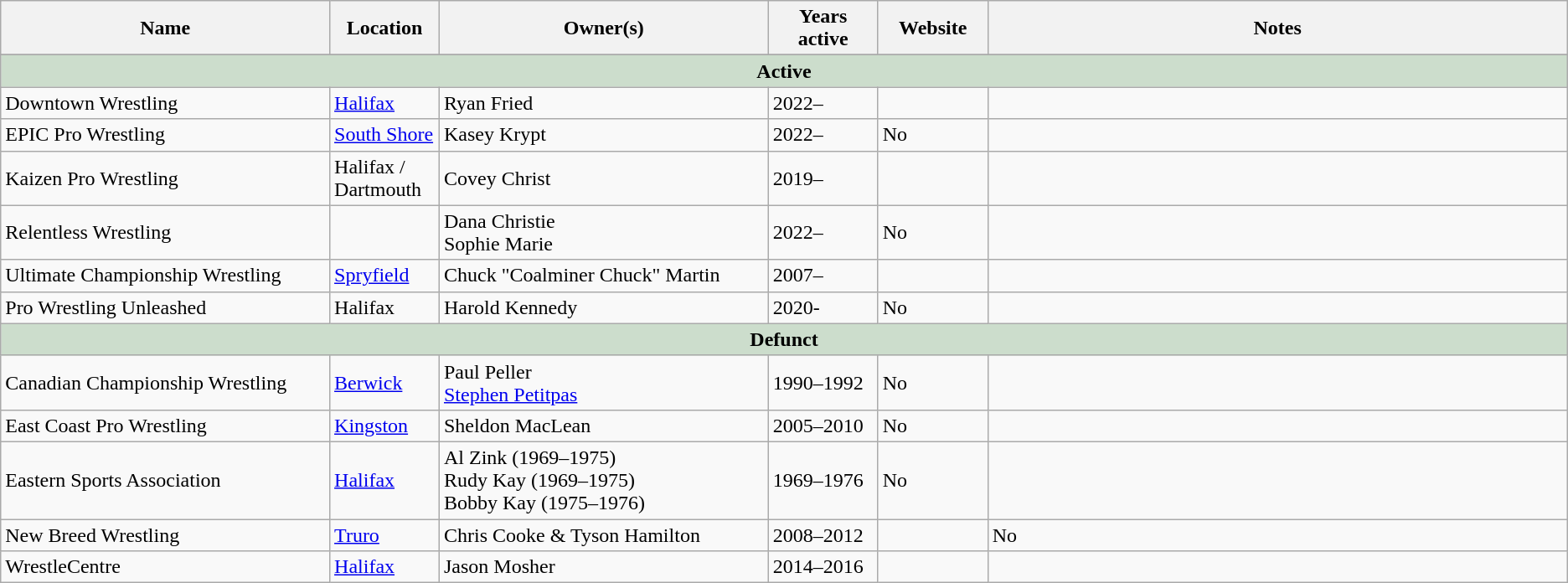<table class=wikitable>
<tr>
<th width="21%">Name</th>
<th width="7%">Location</th>
<th width="21%">Owner(s)</th>
<th width="7%">Years active</th>
<th width="7%">Website</th>
<th width="55%">Notes</th>
</tr>
<tr valign="top">
</tr>
<tr>
<td colspan=6 style="background: #ccddcc;" align=center><strong>Active</strong></td>
</tr>
<tr>
<td>Downtown Wrestling</td>
<td><a href='#'>Halifax</a></td>
<td>Ryan Fried</td>
<td>2022–</td>
<td></td>
<td></td>
</tr>
<tr>
<td>EPIC Pro Wrestling</td>
<td><a href='#'>South Shore</a></td>
<td>Kasey Krypt</td>
<td>2022–</td>
<td>No</td>
<td></td>
</tr>
<tr>
<td>Kaizen Pro Wrestling</td>
<td>Halifax / Dartmouth</td>
<td>Covey Christ</td>
<td>2019–</td>
<td></td>
<td></td>
</tr>
<tr>
<td>Relentless Wrestling</td>
<td></td>
<td>Dana Christie<br> Sophie Marie</td>
<td>2022–</td>
<td>No</td>
<td></td>
</tr>
<tr>
<td>Ultimate Championship Wrestling</td>
<td><a href='#'>Spryfield</a></td>
<td>Chuck "Coalminer Chuck" Martin</td>
<td>2007–</td>
<td></td>
<td></td>
</tr>
<tr>
<td>Pro Wrestling Unleashed</td>
<td>Halifax</td>
<td>Harold Kennedy</td>
<td>2020-</td>
<td>No</td>
<td></td>
</tr>
<tr>
<td colspan=6 style="background: #ccddcc;" align=center><strong>Defunct</strong></td>
</tr>
<tr>
<td>Canadian Championship Wrestling</td>
<td><a href='#'>Berwick</a></td>
<td>Paul Peller<br><a href='#'>Stephen Petitpas</a></td>
<td>1990–1992</td>
<td>No</td>
<td></td>
</tr>
<tr>
<td>East Coast Pro Wrestling</td>
<td><a href='#'>Kingston</a></td>
<td>Sheldon MacLean</td>
<td>2005–2010</td>
<td>No</td>
<td></td>
</tr>
<tr>
<td>Eastern Sports Association</td>
<td><a href='#'>Halifax</a></td>
<td>Al Zink (1969–1975)<br>Rudy Kay (1969–1975)<br>Bobby Kay (1975–1976)</td>
<td>1969–1976</td>
<td>No</td>
<td></td>
</tr>
<tr>
<td>New Breed Wrestling</td>
<td><a href='#'>Truro</a></td>
<td>Chris Cooke & Tyson Hamilton</td>
<td>2008–2012</td>
<td></td>
<td>No</td>
</tr>
<tr>
<td>WrestleCentre</td>
<td><a href='#'>Halifax</a></td>
<td>Jason Mosher</td>
<td>2014–2016</td>
<td></td>
<td></td>
</tr>
</table>
